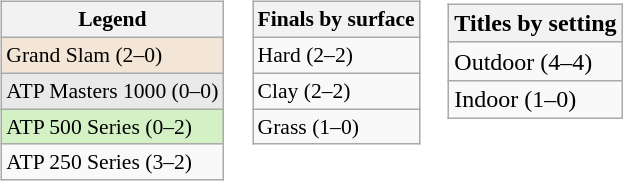<table>
<tr valign=top>
<td><br><table class=wikitable style=font-size:90%>
<tr>
<th>Legend</th>
</tr>
<tr style=background:#f3e6d7>
<td>Grand Slam (2–0)</td>
</tr>
<tr style="background:#e9e9e9">
<td>ATP Masters 1000 (0–0)</td>
</tr>
<tr style="background:#d4f1c5">
<td>ATP 500 Series (0–2)</td>
</tr>
<tr>
<td>ATP 250 Series (3–2)</td>
</tr>
</table>
</td>
<td><br><table class=wikitable style=font-size:90%>
<tr>
<th>Finals by surface</th>
</tr>
<tr>
<td>Hard (2–2)</td>
</tr>
<tr>
<td>Clay (2–2)</td>
</tr>
<tr>
<td>Grass (1–0)</td>
</tr>
</table>
</td>
<td><br><table class="wikitable">
<tr>
<th>Titles by setting</th>
</tr>
<tr>
<td>Outdoor (4–4)</td>
</tr>
<tr>
<td>Indoor (1–0)</td>
</tr>
</table>
</td>
</tr>
</table>
